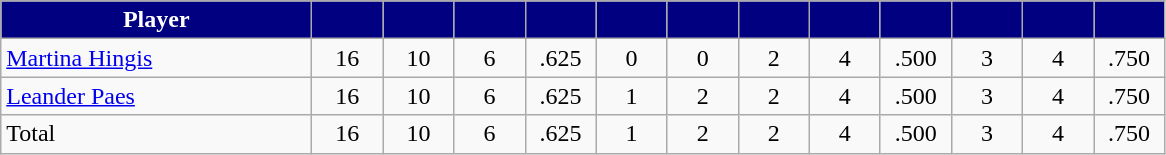<table class="wikitable" style="text-align:center">
<tr>
<th style="background:navy; color:#fff" width="200px">Player</th>
<th style="background:navy; color:#fff" width="40px"></th>
<th style="background:navy; color:#fff" width="40px"></th>
<th style="background:navy; color:#fff" width="40px"></th>
<th style="background:navy; color:#fff" width="40px"></th>
<th style="background:navy; color:#fff" width="40px"></th>
<th style="background:navy; color:#fff" width="40px"></th>
<th style="background:navy; color:#fff" width="40px"></th>
<th style="background:navy; color:#fff" width="40px"></th>
<th style="background:navy; color:#fff" width="40px"></th>
<th style="background:navy; color:#fff" width="40px"></th>
<th style="background:navy; color:#fff" width="40px"></th>
<th style="background:navy; color:#fff" width="40px"></th>
</tr>
<tr>
<td style="text-align:left"><a href='#'>Martina Hingis</a></td>
<td>16</td>
<td>10</td>
<td>6</td>
<td>.625</td>
<td>0</td>
<td>0</td>
<td>2</td>
<td>4</td>
<td>.500</td>
<td>3</td>
<td>4</td>
<td>.750</td>
</tr>
<tr>
<td style="text-align:left"><a href='#'>Leander Paes</a></td>
<td>16</td>
<td>10</td>
<td>6</td>
<td>.625</td>
<td>1</td>
<td>2</td>
<td>2</td>
<td>4</td>
<td>.500</td>
<td>3</td>
<td>4</td>
<td>.750</td>
</tr>
<tr>
<td style="text-align:left">Total</td>
<td>16</td>
<td>10</td>
<td>6</td>
<td>.625</td>
<td>1</td>
<td>2</td>
<td>2</td>
<td>4</td>
<td>.500</td>
<td>3</td>
<td>4</td>
<td>.750</td>
</tr>
</table>
